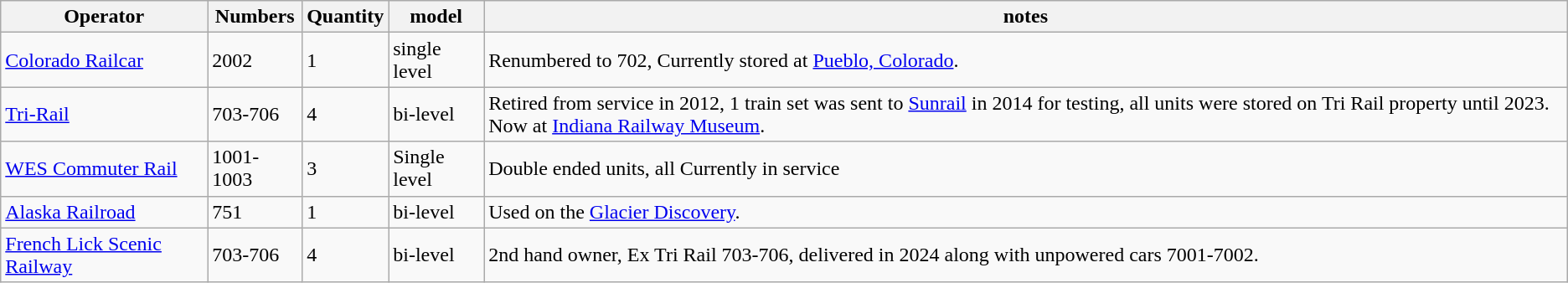<table class="wikitable sortable">
<tr>
<th>Operator</th>
<th>Numbers</th>
<th>Quantity</th>
<th>model</th>
<th>notes</th>
</tr>
<tr>
<td><a href='#'>Colorado Railcar</a></td>
<td>2002</td>
<td>1</td>
<td>single level</td>
<td>Renumbered to 702, Currently stored at <a href='#'>Pueblo, Colorado</a>.</td>
</tr>
<tr>
<td><a href='#'>Tri-Rail</a></td>
<td>703-706</td>
<td>4</td>
<td>bi-level</td>
<td>Retired from service in 2012, 1 train set was sent to <a href='#'>Sunrail</a> in 2014 for testing, all units were stored on Tri Rail property until 2023. Now at <a href='#'>Indiana Railway Museum</a>.</td>
</tr>
<tr>
<td><a href='#'>WES Commuter Rail</a></td>
<td>1001-1003</td>
<td>3</td>
<td>Single level</td>
<td>Double ended units, all Currently in service</td>
</tr>
<tr>
<td><a href='#'>Alaska Railroad</a></td>
<td>751</td>
<td>1</td>
<td>bi-level</td>
<td>Used on the <a href='#'>Glacier Discovery</a>.</td>
</tr>
<tr>
<td><a href='#'>French Lick Scenic Railway</a></td>
<td>703-706</td>
<td>4</td>
<td>bi-level</td>
<td>2nd hand owner, Ex Tri Rail 703-706, delivered in 2024 along with unpowered cars 7001-7002.</td>
</tr>
</table>
